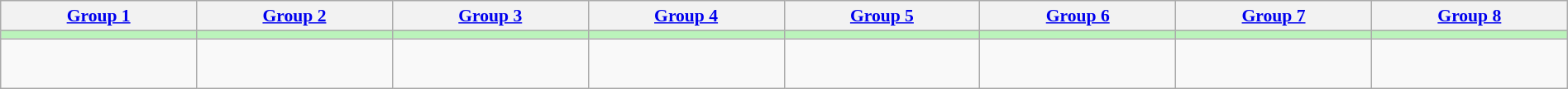<table class="wikitable" style="text-align:center; width:100%; font-size:90%;">
<tr>
<th style="width:12.5%"><a href='#'>Group 1</a></th>
<th style="width:12.5%"><a href='#'>Group 2</a></th>
<th style="width:12.5%"><a href='#'>Group 3</a></th>
<th style="width:12.5%"><a href='#'>Group 4</a></th>
<th style="width:12.5%"><a href='#'>Group 5</a></th>
<th style="width:12.5%"><a href='#'>Group 6</a></th>
<th style="width:12.5%"><a href='#'>Group 7</a></th>
<th style="width:12.5%"><a href='#'>Group 8</a></th>
</tr>
<tr style="background:#BBF3BB">
<td></td>
<td></td>
<td></td>
<td></td>
<td></td>
<td></td>
<td></td>
<td></td>
</tr>
<tr>
<td><br><br></td>
<td><br><br></td>
<td><br><br></td>
<td><br><br></td>
<td><br><br></td>
<td><br><br></td>
<td><br><br></td>
<td><br><br></td>
</tr>
</table>
